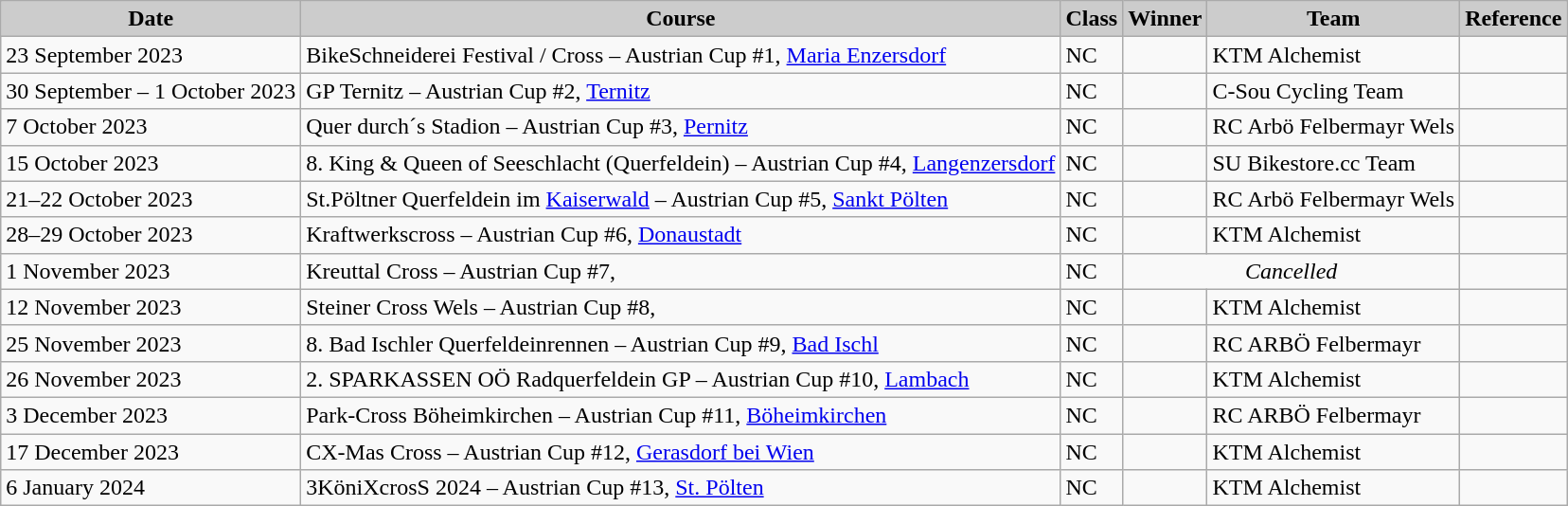<table class="wikitable sortable alternance ">
<tr>
<th scope="col" style="background-color:#CCCCCC;">Date</th>
<th scope="col" style="background-color:#CCCCCC;">Course</th>
<th scope="col" style="background-color:#CCCCCC;">Class</th>
<th scope="col" style="background-color:#CCCCCC;">Winner</th>
<th scope="col" style="background-color:#CCCCCC;">Team</th>
<th scope="col" style="background-color:#CCCCCC;">Reference</th>
</tr>
<tr>
<td>23 September 2023</td>
<td> BikeSchneiderei Festival / Cross – Austrian Cup #1, <a href='#'>Maria Enzersdorf</a></td>
<td>NC</td>
<td></td>
<td>KTM Alchemist</td>
<td></td>
</tr>
<tr>
<td>30 September – 1 October 2023</td>
<td> GP Ternitz – Austrian Cup #2, <a href='#'>Ternitz</a></td>
<td>NC</td>
<td></td>
<td>C-Sou Cycling Team</td>
<td></td>
</tr>
<tr>
<td>7 October 2023</td>
<td> Quer durch´s Stadion – Austrian Cup #3, <a href='#'>Pernitz</a></td>
<td>NC</td>
<td></td>
<td>RC Arbö Felbermayr Wels</td>
<td></td>
</tr>
<tr>
<td>15 October 2023</td>
<td> 8. King & Queen of Seeschlacht (Querfeldein) – Austrian Cup #4, <a href='#'>Langenzersdorf</a></td>
<td>NC</td>
<td></td>
<td>SU Bikestore.cc Team</td>
<td></td>
</tr>
<tr>
<td>21–22 October 2023</td>
<td> St.Pöltner Querfeldein im <a href='#'>Kaiserwald</a> – Austrian Cup #5, <a href='#'>Sankt Pölten</a></td>
<td>NC</td>
<td></td>
<td>RC Arbö Felbermayr Wels</td>
<td></td>
</tr>
<tr>
<td>28–29 October 2023</td>
<td> Kraftwerkscross – Austrian Cup #6, <a href='#'>Donaustadt</a></td>
<td>NC</td>
<td></td>
<td>KTM Alchemist</td>
<td></td>
</tr>
<tr>
<td>1 November 2023</td>
<td> Kreuttal Cross – Austrian Cup #7,</td>
<td>NC</td>
<td align=center colspan="2"><em>Cancelled</em></td>
<td></td>
</tr>
<tr>
<td>12 November 2023</td>
<td> Steiner Cross Wels – Austrian Cup #8,</td>
<td>NC</td>
<td></td>
<td>KTM Alchemist</td>
<td></td>
</tr>
<tr>
<td>25 November 2023</td>
<td> 8. Bad Ischler Querfeldeinrennen – Austrian Cup #9, <a href='#'>Bad Ischl</a></td>
<td>NC</td>
<td></td>
<td>RC ARBÖ Felbermayr</td>
<td></td>
</tr>
<tr>
<td>26 November 2023</td>
<td> 2. SPARKASSEN OÖ Radquerfeldein GP – Austrian Cup #10, <a href='#'>Lambach</a></td>
<td>NC</td>
<td></td>
<td>KTM Alchemist</td>
<td></td>
</tr>
<tr>
<td>3 December 2023</td>
<td> Park-Cross Böheimkirchen – Austrian Cup #11, <a href='#'>Böheimkirchen</a></td>
<td>NC</td>
<td></td>
<td>RC ARBÖ Felbermayr</td>
<td></td>
</tr>
<tr>
<td>17 December 2023</td>
<td> CX-Mas Cross – Austrian Cup #12, <a href='#'>Gerasdorf bei Wien</a></td>
<td>NC</td>
<td></td>
<td>KTM Alchemist</td>
<td></td>
</tr>
<tr>
<td>6 January 2024</td>
<td> 3KöniXcrosS 2024 – Austrian Cup #13, <a href='#'>St. Pölten</a></td>
<td>NC</td>
<td></td>
<td>KTM Alchemist</td>
<td></td>
</tr>
</table>
